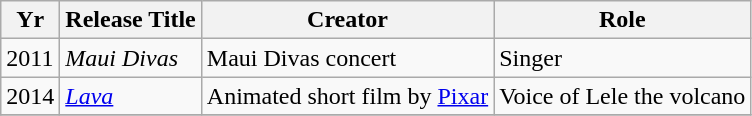<table class="wikitable">
<tr>
<th>Yr</th>
<th>Release Title</th>
<th>Creator</th>
<th>Role</th>
</tr>
<tr>
<td>2011</td>
<td><em>Maui Divas</em></td>
<td>Maui Divas concert</td>
<td>Singer</td>
</tr>
<tr>
<td>2014</td>
<td><em><a href='#'>Lava</a></em></td>
<td>Animated short film by <a href='#'>Pixar</a></td>
<td>Voice of Lele the volcano</td>
</tr>
<tr>
</tr>
</table>
